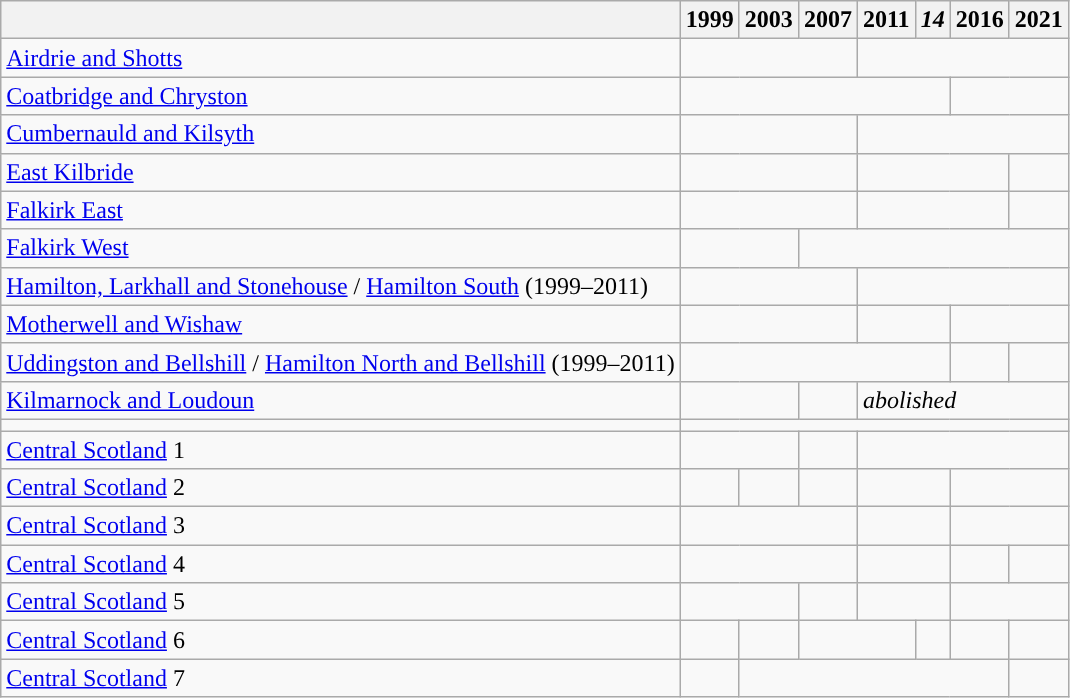<table class="wikitable">
<tr>
<th></th>
<th>1999</th>
<th>2003</th>
<th>2007</th>
<th>2011</th>
<th><em>14</em></th>
<th>2016</th>
<th>2021</th>
</tr>
<tr>
<td><a href='#'>Airdrie and Shotts</a></td>
<td colspan="3"><a href='#'></a></td>
<td colspan="4"><a href='#'></a></td>
</tr>
<tr>
<td><a href='#'>Coatbridge and Chryston</a></td>
<td colspan="5"><a href='#'></a></td>
<td colspan="2"><a href='#'></a></td>
</tr>
<tr>
<td><a href='#'>Cumbernauld and Kilsyth</a></td>
<td colspan="3"><a href='#'></a></td>
<td colspan="4"><a href='#'></a></td>
</tr>
<tr>
<td><a href='#'>East Kilbride</a></td>
<td colspan="3"><a href='#'></a></td>
<td colspan="3"><a href='#'></a></td>
<td><a href='#'></a></td>
</tr>
<tr>
<td><a href='#'>Falkirk East</a></td>
<td colspan="3"><a href='#'></a></td>
<td colspan="3"><a href='#'></a></td>
<td><a href='#'></a></td>
</tr>
<tr>
<td><a href='#'>Falkirk West</a></td>
<td colspan="2"><a href='#'></a></td>
<td colspan="5"><a href='#'></a></td>
</tr>
<tr>
<td><a href='#'>Hamilton, Larkhall and Stonehouse</a> / <a href='#'>Hamilton South</a> (1999–2011)</td>
<td colspan="3"><a href='#'></a></td>
<td colspan="4"><a href='#'></a></td>
</tr>
<tr>
<td><a href='#'>Motherwell and Wishaw</a></td>
<td colspan="3"><a href='#'></a></td>
<td colspan="2"><a href='#'></a></td>
<td colspan="2"><a href='#'></a></td>
</tr>
<tr>
<td><a href='#'>Uddingston and Bellshill</a> / <a href='#'>Hamilton North and Bellshill</a> (1999–2011)</td>
<td colspan="5"><a href='#'></a></td>
<td><a href='#'></a></td>
<td><a href='#'></a></td>
</tr>
<tr>
<td><a href='#'>Kilmarnock and Loudoun</a></td>
<td colspan="2"><a href='#'></a></td>
<td><a href='#'></a></td>
<td colspan="5"><em>abolished</em></td>
</tr>
<tr>
<td></td>
<td colspan="7"></td>
</tr>
<tr>
<td><a href='#'>Central Scotland</a> 1</td>
<td colspan="2"><a href='#'></a></td>
<td><a href='#'></a></td>
<td colspan="5"><a href='#'></a></td>
</tr>
<tr>
<td><a href='#'>Central Scotland</a> 2</td>
<td><a href='#'></a></td>
<td><a href='#'></a></td>
<td><a href='#'></a></td>
<td colspan="2"><a href='#'></a></td>
<td colspan="2"><a href='#'></a></td>
</tr>
<tr>
<td><a href='#'>Central Scotland</a> 3</td>
<td colspan="3"><a href='#'></a></td>
<td colspan="2"><a href='#'></a></td>
<td colspan="2"><a href='#'></a></td>
</tr>
<tr>
<td><a href='#'>Central Scotland</a> 4</td>
<td colspan="3"><a href='#'></a></td>
<td colspan="2"><a href='#'></a></td>
<td><a href='#'></a></td>
<td><a href='#'></a></td>
</tr>
<tr>
<td><a href='#'>Central Scotland</a> 5</td>
<td colspan="2"><a href='#'></a></td>
<td><a href='#'></a></td>
<td colspan="2"><a href='#'></a></td>
<td colspan="2"><a href='#'></a></td>
</tr>
<tr>
<td><a href='#'>Central Scotland</a> 6</td>
<td><a href='#'></a></td>
<td><a href='#'></a></td>
<td colspan="2"><a href='#'></a></td>
<td><a href='#'></a></td>
<td><a href='#'></a></td>
<td><a href='#'></a></td>
</tr>
<tr>
<td><a href='#'>Central Scotland</a> 7</td>
<td><a href='#'></a></td>
<td colspan="5"><a href='#'></a></td>
<td><a href='#'></a></td>
</tr>
</table>
